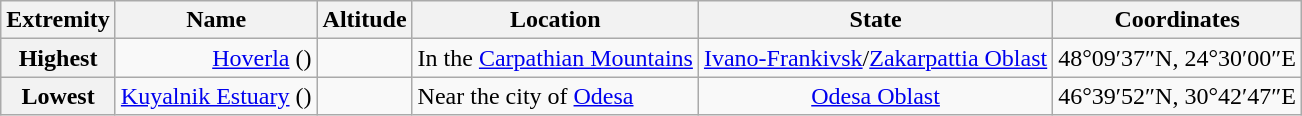<table class="wikitable sortable" id="Table of altitudes">
<tr>
<th scope="col">Extremity</th>
<th scope="col">Name</th>
<th scope="col">Altitude</th>
<th scope="col" class="unsortable">Location</th>
<th scope="col" class="unsortable">State</th>
<th scope="col" class="unsortable">Coordinates</th>
</tr>
<tr>
<th scope="row" align="left">Highest</th>
<td align=right><a href='#'>Hoverla</a> ()</td>
<td align=right></td>
<td>In the <a href='#'>Carpathian Mountains</a></td>
<td align=center><a href='#'>Ivano-Frankivsk</a>/<a href='#'>Zakarpattia Oblast</a></td>
<td align=right>48°09′37″N, 24°30′00″E</td>
</tr>
<tr>
<th scope="row" align="left">Lowest</th>
<td align=right><a href='#'>Kuyalnik Estuary</a> ()</td>
<td align=right></td>
<td>Near the city of <a href='#'>Odesa</a></td>
<td align=center><a href='#'>Odesa Oblast</a></td>
<td align=right>46°39′52″N, 30°42′47″E</td>
</tr>
</table>
